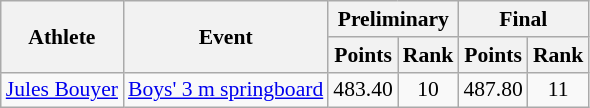<table class="wikitable" style="text-align:center;font-size:90%">
<tr>
<th rowspan=2>Athlete</th>
<th rowspan=2>Event</th>
<th colspan=2>Preliminary</th>
<th colspan=2>Final</th>
</tr>
<tr>
<th>Points</th>
<th>Rank</th>
<th>Points</th>
<th>Rank</th>
</tr>
<tr>
<td align=left><a href='#'>Jules Bouyer</a></td>
<td align=left><a href='#'>Boys' 3 m springboard</a></td>
<td>483.40</td>
<td>10</td>
<td>487.80</td>
<td>11</td>
</tr>
</table>
